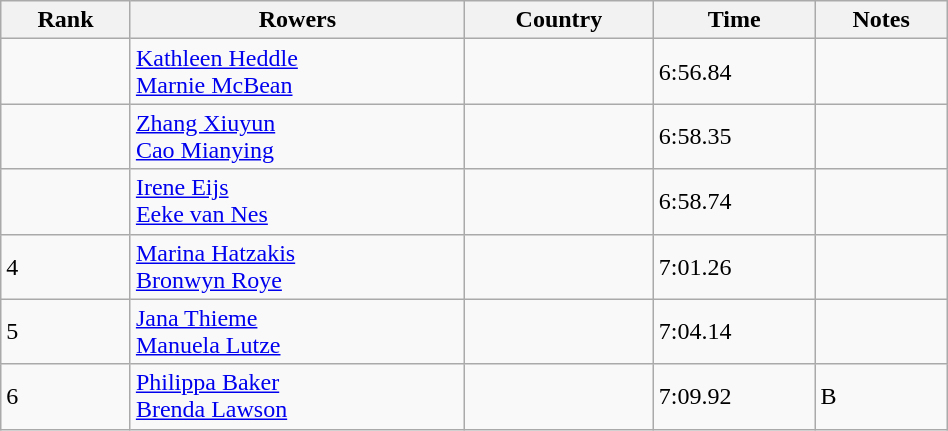<table class="wikitable" width=50%>
<tr>
<th>Rank</th>
<th>Rowers</th>
<th>Country</th>
<th>Time</th>
<th>Notes</th>
</tr>
<tr>
<td></td>
<td><a href='#'>Kathleen Heddle</a><br><a href='#'>Marnie McBean</a></td>
<td></td>
<td>6:56.84</td>
<td></td>
</tr>
<tr>
<td></td>
<td><a href='#'>Zhang Xiuyun</a><br><a href='#'>Cao Mianying</a></td>
<td></td>
<td>6:58.35</td>
<td></td>
</tr>
<tr>
<td></td>
<td><a href='#'>Irene Eijs</a><br><a href='#'>Eeke van Nes</a></td>
<td></td>
<td>6:58.74</td>
<td></td>
</tr>
<tr>
<td>4</td>
<td><a href='#'>Marina Hatzakis</a><br><a href='#'>Bronwyn Roye</a></td>
<td></td>
<td>7:01.26</td>
<td></td>
</tr>
<tr>
<td>5</td>
<td><a href='#'>Jana Thieme</a><br><a href='#'>Manuela Lutze</a></td>
<td></td>
<td>7:04.14</td>
<td></td>
</tr>
<tr>
<td>6</td>
<td><a href='#'>Philippa Baker</a><br><a href='#'>Brenda Lawson</a></td>
<td></td>
<td>7:09.92</td>
<td>B</td>
</tr>
</table>
